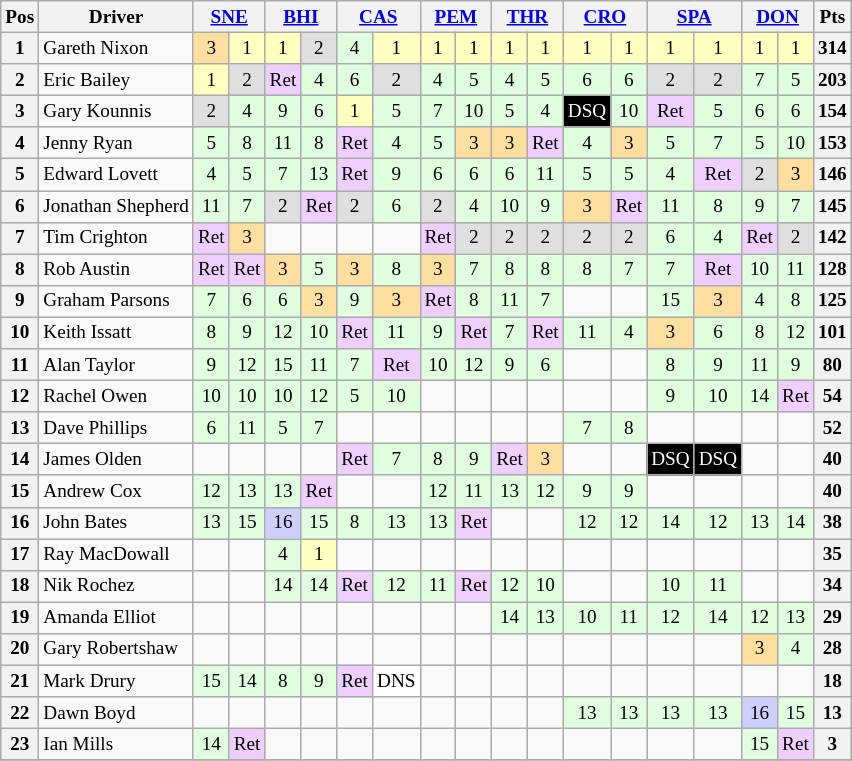<table class="wikitable" style="font-size: 80%; text-align: center;">
<tr valign="top">
<th valign="middle">Pos</th>
<th valign="middle">Driver</th>
<th colspan="2"><a href='#'>SNE</a></th>
<th colspan="2"><a href='#'>BHI</a></th>
<th colspan="2"><a href='#'>CAS</a></th>
<th colspan="2"><a href='#'>PEM</a></th>
<th colspan="2"><a href='#'>THR</a></th>
<th colspan="2"><a href='#'>CRO</a></th>
<th colspan="2"><a href='#'>SPA</a></th>
<th colspan="2"><a href='#'>DON</a></th>
<th valign=middle>Pts</th>
</tr>
<tr>
<th>1</th>
<td align=left>Gareth Nixon</td>
<td style="background:#ffdf9f;">3</td>
<td style="background:#ffffbf;">1</td>
<td style="background:#ffffbf;">1</td>
<td style="background:#dfdfdf;">2</td>
<td style="background:#dfffdf;">4</td>
<td style="background:#ffffbf;">1</td>
<td style="background:#ffffbf;">1</td>
<td style="background:#ffffbf;">1</td>
<td style="background:#ffffbf;">1</td>
<td style="background:#ffffbf;">1</td>
<td style="background:#ffffbf;">1</td>
<td style="background:#ffffbf;">1</td>
<td style="background:#ffffbf;">1</td>
<td style="background:#ffffbf;">1</td>
<td style="background:#ffffbf;">1</td>
<td style="background:#ffffbf;">1</td>
<th>314</th>
</tr>
<tr>
<th>2</th>
<td align=left>Eric Bailey</td>
<td style="background:#ffffbf;">1</td>
<td style="background:#dfdfdf;">2</td>
<td style="background:#efcfff;">Ret</td>
<td style="background:#dfffdf;">4</td>
<td style="background:#dfffdf;">6</td>
<td style="background:#dfdfdf;">2</td>
<td style="background:#dfffdf;">4</td>
<td style="background:#dfffdf;">5</td>
<td style="background:#dfffdf;">4</td>
<td style="background:#dfffdf;">5</td>
<td style="background:#dfffdf;">6</td>
<td style="background:#dfffdf;">6</td>
<td style="background:#dfdfdf;">2</td>
<td style="background:#dfdfdf;">2</td>
<td style="background:#dfffdf;">7</td>
<td style="background:#dfffdf;">5</td>
<th>203</th>
</tr>
<tr>
<th>3</th>
<td align=left>Gary Kounnis</td>
<td style="background:#dfdfdf;">2</td>
<td style="background:#dfffdf;">4</td>
<td style="background:#dfffdf;">9</td>
<td style="background:#dfffdf;">6</td>
<td style="background:#ffffbf;">1</td>
<td style="background:#dfffdf;">5</td>
<td style="background:#dfffdf;">7</td>
<td style="background:#dfffdf;">10</td>
<td style="background:#dfffdf;">5</td>
<td style="background:#dfffdf;">4</td>
<td style="background-color:#000000; color:white">DSQ</td>
<td style="background:#dfffdf;">10</td>
<td style="background:#efcfff;">Ret</td>
<td style="background:#dfffdf;">5</td>
<td style="background:#dfffdf;">6</td>
<td style="background:#dfffdf;">6</td>
<th>154</th>
</tr>
<tr>
<th>4</th>
<td align=left>Jenny Ryan</td>
<td style="background:#dfffdf;">5</td>
<td style="background:#dfffdf;">8</td>
<td style="background:#dfffdf;">11</td>
<td style="background:#dfffdf;">8</td>
<td style="background:#efcfff;">Ret</td>
<td style="background:#dfffdf;">4</td>
<td style="background:#dfffdf;">5</td>
<td style="background:#ffdf9f;">3</td>
<td style="background:#ffdf9f;">3</td>
<td style="background:#efcfff;">Ret</td>
<td style="background:#dfffdf;">4</td>
<td style="background:#ffdf9f;">3</td>
<td style="background:#dfffdf;">5</td>
<td style="background:#dfffdf;">7</td>
<td style="background:#dfffdf;">5</td>
<td style="background:#dfffdf;">10</td>
<th>153</th>
</tr>
<tr>
<th>5</th>
<td align=left>Edward Lovett</td>
<td style="background:#dfffdf;">4</td>
<td style="background:#dfffdf;">5</td>
<td style="background:#dfffdf;">7</td>
<td style="background:#dfffdf;">13</td>
<td style="background:#efcfff;">Ret</td>
<td style="background:#dfffdf;">9</td>
<td style="background:#dfffdf;">6</td>
<td style="background:#dfffdf;">6</td>
<td style="background:#dfffdf;">6</td>
<td style="background:#dfffdf;">11</td>
<td style="background:#dfffdf;">5</td>
<td style="background:#dfffdf;">5</td>
<td style="background:#dfffdf;">4</td>
<td style="background:#efcfff;">Ret</td>
<td style="background:#dfdfdf;">2</td>
<td style="background:#ffdf9f;">3</td>
<th>146</th>
</tr>
<tr>
<th>6</th>
<td align=left>Jonathan Shepherd</td>
<td style="background:#dfffdf;">11</td>
<td style="background:#dfffdf;">7</td>
<td style="background:#dfdfdf;">2</td>
<td style="background:#efcfff;">Ret</td>
<td style="background:#dfdfdf;">2</td>
<td style="background:#dfffdf;">6</td>
<td style="background:#dfdfdf;">2</td>
<td style="background:#dfffdf;">4</td>
<td style="background:#dfffdf;">10</td>
<td style="background:#dfffdf;">9</td>
<td style="background:#ffdf9f;">3</td>
<td style="background:#efcfff;">Ret</td>
<td style="background:#dfffdf;">11</td>
<td style="background:#dfffdf;">8</td>
<td style="background:#dfffdf;">9</td>
<td style="background:#dfffdf;">7</td>
<th>145</th>
</tr>
<tr>
<th>7</th>
<td align=left>Tim Crighton</td>
<td style="background:#efcfff;">Ret</td>
<td style="background:#ffdf9f;">3</td>
<td></td>
<td></td>
<td></td>
<td></td>
<td style="background:#efcfff;">Ret</td>
<td style="background:#dfdfdf;">2</td>
<td style="background:#dfdfdf;">2</td>
<td style="background:#dfdfdf;">2</td>
<td style="background:#dfdfdf;">2</td>
<td style="background:#dfdfdf;">2</td>
<td style="background:#dfffdf;">6</td>
<td style="background:#dfffdf;">4</td>
<td style="background:#efcfff;">Ret</td>
<td style="background:#dfdfdf;">2</td>
<th>142</th>
</tr>
<tr>
<th>8</th>
<td align=left>Rob Austin</td>
<td style="background:#efcfff;">Ret</td>
<td style="background:#efcfff;">Ret</td>
<td style="background:#ffdf9f;">3</td>
<td style="background:#dfffdf;">5</td>
<td style="background:#ffdf9f;">3</td>
<td style="background:#dfffdf;">8</td>
<td style="background:#ffdf9f;">3</td>
<td style="background:#dfffdf;">7</td>
<td style="background:#dfffdf;">8</td>
<td style="background:#dfffdf;">8</td>
<td style="background:#dfffdf;">8</td>
<td style="background:#dfffdf;">7</td>
<td style="background:#dfffdf;">7</td>
<td style="background:#efcfff;">Ret</td>
<td style="background:#dfffdf;">10</td>
<td style="background:#dfffdf;">11</td>
<th>128</th>
</tr>
<tr>
<th>9</th>
<td align=left>Graham Parsons</td>
<td style="background:#dfffdf;">7</td>
<td style="background:#dfffdf;">6</td>
<td style="background:#dfffdf;">6</td>
<td style="background:#ffdf9f;">3</td>
<td style="background:#dfffdf;">9</td>
<td style="background:#ffdf9f;">3</td>
<td style="background:#efcfff;">Ret</td>
<td style="background:#dfffdf;">8</td>
<td style="background:#dfffdf;">11</td>
<td style="background:#dfffdf;">7</td>
<td></td>
<td></td>
<td style="background:#dfffdf;">15</td>
<td style="background:#ffdf9f;">3</td>
<td style="background:#dfffdf;">4</td>
<td style="background:#dfffdf;">8</td>
<th>125</th>
</tr>
<tr>
<th>10</th>
<td align=left>Keith Issatt</td>
<td style="background:#dfffdf;">8</td>
<td style="background:#dfffdf;">9</td>
<td style="background:#dfffdf;">12</td>
<td style="background:#dfffdf;">10</td>
<td style="background:#efcfff;">Ret</td>
<td style="background:#dfffdf;">11</td>
<td style="background:#dfffdf;">9</td>
<td style="background:#efcfff;">Ret</td>
<td style="background:#dfffdf;">7</td>
<td style="background:#efcfff;">Ret</td>
<td style="background:#dfffdf;">11</td>
<td style="background:#dfffdf;">4</td>
<td style="background:#ffdf9f;">3</td>
<td style="background:#dfffdf;">6</td>
<td style="background:#dfffdf;">8</td>
<td style="background:#dfffdf;">12</td>
<th>101</th>
</tr>
<tr>
<th>11</th>
<td align=left>Alan Taylor</td>
<td style="background:#dfffdf;">9</td>
<td style="background:#dfffdf;">12</td>
<td style="background:#dfffdf;">15</td>
<td style="background:#dfffdf;">11</td>
<td style="background:#dfffdf;">7</td>
<td style="background:#efcfff;">Ret</td>
<td style="background:#dfffdf;">10</td>
<td style="background:#dfffdf;">12</td>
<td style="background:#dfffdf;">9</td>
<td style="background:#dfffdf;">6</td>
<td></td>
<td></td>
<td style="background:#dfffdf;">8</td>
<td style="background:#dfffdf;">9</td>
<td style="background:#dfffdf;">11</td>
<td style="background:#dfffdf;">9</td>
<th>80</th>
</tr>
<tr>
<th>12</th>
<td align=left>Rachel Owen</td>
<td style="background:#dfffdf;">10</td>
<td style="background:#dfffdf;">10</td>
<td style="background:#dfffdf;">10</td>
<td style="background:#dfffdf;">12</td>
<td style="background:#dfffdf;">5</td>
<td style="background:#dfffdf;">10</td>
<td></td>
<td></td>
<td></td>
<td></td>
<td></td>
<td></td>
<td style="background:#dfffdf;">9</td>
<td style="background:#dfffdf;">10</td>
<td style="background:#dfffdf;">14</td>
<td style="background:#efcfff;">Ret</td>
<th>54</th>
</tr>
<tr>
<th>13</th>
<td align=left>Dave Phillips</td>
<td style="background:#dfffdf;">6</td>
<td style="background:#dfffdf;">11</td>
<td style="background:#dfffdf;">5</td>
<td style="background:#dfffdf;">7</td>
<td></td>
<td></td>
<td></td>
<td></td>
<td></td>
<td></td>
<td style="background:#dfffdf;">7</td>
<td style="background:#dfffdf;">8</td>
<td></td>
<td></td>
<td></td>
<td></td>
<th>52</th>
</tr>
<tr>
<th>14</th>
<td align=left>James Olden</td>
<td></td>
<td></td>
<td></td>
<td></td>
<td style="background:#efcfff;">Ret</td>
<td style="background:#dfffdf;">7</td>
<td style="background:#dfffdf;">8</td>
<td style="background:#dfffdf;">9</td>
<td style="background:#efcfff;">Ret</td>
<td style="background:#ffdf9f;">3</td>
<td></td>
<td></td>
<td style="background-color:#000000; color:white">DSQ</td>
<td style="background-color:#000000; color:white">DSQ</td>
<td></td>
<td></td>
<th>40</th>
</tr>
<tr>
<th>15</th>
<td align=left>Andrew Cox</td>
<td style="background:#dfffdf;">12</td>
<td style="background:#dfffdf;">13</td>
<td style="background:#dfffdf;">13</td>
<td style="background:#efcfff;">Ret</td>
<td></td>
<td></td>
<td style="background:#dfffdf;">12</td>
<td style="background:#dfffdf;">11</td>
<td style="background:#dfffdf;">13</td>
<td style="background:#dfffdf;">12</td>
<td style="background:#dfffdf;">9</td>
<td style="background:#dfffdf;">9</td>
<td></td>
<td></td>
<td></td>
<td></td>
<th>40</th>
</tr>
<tr>
<th>16</th>
<td align=left>John Bates</td>
<td style="background:#dfffdf;">13</td>
<td style="background:#dfffdf;">15</td>
<td style="background:#cfcfff;">16</td>
<td style="background:#dfffdf;">15</td>
<td style="background:#dfffdf;">8</td>
<td style="background:#dfffdf;">13</td>
<td style="background:#dfffdf;">13</td>
<td style="background:#efcfff;">Ret</td>
<td></td>
<td></td>
<td style="background:#dfffdf;">12</td>
<td style="background:#dfffdf;">12</td>
<td style="background:#dfffdf;">14</td>
<td style="background:#dfffdf;">12</td>
<td style="background:#dfffdf;">13</td>
<td style="background:#dfffdf;">14</td>
<th>38</th>
</tr>
<tr>
<th>17</th>
<td align=left>Ray MacDowall</td>
<td></td>
<td></td>
<td style="background:#dfffdf;">4</td>
<td style="background:#ffffbf;">1</td>
<td></td>
<td></td>
<td></td>
<td></td>
<td></td>
<td></td>
<td></td>
<td></td>
<td></td>
<td></td>
<td></td>
<td></td>
<th>35</th>
</tr>
<tr>
<th>18</th>
<td align=left>Nik Rochez</td>
<td></td>
<td></td>
<td style="background:#dfffdf;">14</td>
<td style="background:#dfffdf;">14</td>
<td style="background:#efcfff;">Ret</td>
<td style="background:#dfffdf;">12</td>
<td style="background:#dfffdf;">11</td>
<td style="background:#efcfff;">Ret</td>
<td style="background:#dfffdf;">12</td>
<td style="background:#dfffdf;">10</td>
<td></td>
<td></td>
<td style="background:#dfffdf;">10</td>
<td style="background:#dfffdf;">11</td>
<td></td>
<td></td>
<th>34</th>
</tr>
<tr>
<th>19</th>
<td align=left>Amanda Elliot</td>
<td></td>
<td></td>
<td></td>
<td></td>
<td></td>
<td></td>
<td></td>
<td></td>
<td style="background:#dfffdf;">14</td>
<td style="background:#dfffdf;">13</td>
<td style="background:#dfffdf;">10</td>
<td style="background:#dfffdf;">11</td>
<td style="background:#dfffdf;">12</td>
<td style="background:#dfffdf;">14</td>
<td style="background:#dfffdf;">12</td>
<td style="background:#dfffdf;">13</td>
<th>29</th>
</tr>
<tr>
<th>20</th>
<td align=left>Gary Robertshaw</td>
<td></td>
<td></td>
<td></td>
<td></td>
<td></td>
<td></td>
<td></td>
<td></td>
<td></td>
<td></td>
<td></td>
<td></td>
<td></td>
<td></td>
<td style="background:#ffdf9f;">3</td>
<td style="background:#dfffdf;">4</td>
<th>28</th>
</tr>
<tr>
<th>21</th>
<td align=left>Mark Drury</td>
<td style="background:#dfffdf;">15</td>
<td style="background:#dfffdf;">14</td>
<td style="background:#dfffdf;">8</td>
<td style="background:#dfffdf;">9</td>
<td style="background:#efcfff;">Ret</td>
<td style="background:#ffffff;">DNS</td>
<td></td>
<td></td>
<td></td>
<td></td>
<td></td>
<td></td>
<td></td>
<td></td>
<td></td>
<td></td>
<th>18</th>
</tr>
<tr>
<th>22</th>
<td align=left>Dawn Boyd</td>
<td></td>
<td></td>
<td></td>
<td></td>
<td></td>
<td></td>
<td></td>
<td></td>
<td></td>
<td></td>
<td style="background:#dfffdf;">13</td>
<td style="background:#dfffdf;">13</td>
<td style="background:#dfffdf;">13</td>
<td style="background:#dfffdf;">13</td>
<td style="background:#cfcfff;">16</td>
<td style="background:#dfffdf;">15</td>
<th>13</th>
</tr>
<tr>
<th>23</th>
<td align=left>Ian Mills</td>
<td style="background:#dfffdf;">14</td>
<td style="background:#efcfff;">Ret</td>
<td></td>
<td></td>
<td></td>
<td></td>
<td></td>
<td></td>
<td></td>
<td></td>
<td></td>
<td></td>
<td></td>
<td></td>
<td style="background:#dfffdf;">15</td>
<td style="background:#efcfff;">Ret</td>
<th>3</th>
</tr>
<tr>
</tr>
</table>
